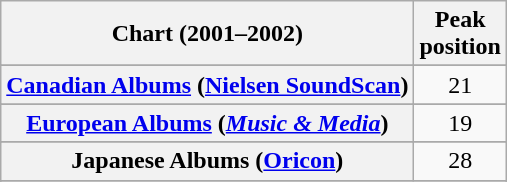<table class="wikitable sortable plainrowheaders" style="text-align:center">
<tr>
<th scope="col">Chart (2001–2002)</th>
<th scope="col">Peak<br>position</th>
</tr>
<tr>
</tr>
<tr>
</tr>
<tr>
<th scope="row"><a href='#'>Canadian Albums</a> (<a href='#'>Nielsen SoundScan</a>)</th>
<td>21</td>
</tr>
<tr>
</tr>
<tr>
<th scope="row"><a href='#'>European Albums</a> (<em><a href='#'>Music & Media</a></em>)</th>
<td>19</td>
</tr>
<tr>
</tr>
<tr>
</tr>
<tr>
</tr>
<tr>
<th scope="row">Japanese Albums (<a href='#'>Oricon</a>)</th>
<td>28</td>
</tr>
<tr>
</tr>
<tr>
</tr>
<tr>
</tr>
<tr>
</tr>
<tr>
</tr>
<tr>
</tr>
<tr>
</tr>
</table>
